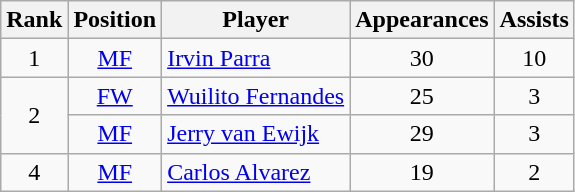<table class="wikitable" style="font size= 100; text-align: center;">
<tr>
<th>Rank</th>
<th>Position</th>
<th>Player</th>
<th>Appearances</th>
<th>Assists</th>
</tr>
<tr>
<td>1</td>
<td><a href='#'>MF</a></td>
<td align="left"> <a href='#'>Irvin Parra</a></td>
<td>30</td>
<td>10</td>
</tr>
<tr>
<td rowspan="2">2</td>
<td><a href='#'>FW</a></td>
<td align="left"> <a href='#'>Wuilito Fernandes</a></td>
<td>25</td>
<td>3</td>
</tr>
<tr>
<td><a href='#'>MF</a></td>
<td align="left"> <a href='#'>Jerry van Ewijk</a></td>
<td>29</td>
<td>3</td>
</tr>
<tr>
<td>4</td>
<td><a href='#'>MF</a></td>
<td align="left"> <a href='#'>Carlos Alvarez</a></td>
<td>19</td>
<td>2</td>
</tr>
</table>
